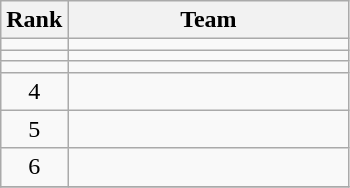<table class=wikitable style="text-align:center;">
<tr>
<th>Rank</th>
<th width=180>Team</th>
</tr>
<tr>
<td></td>
<td align=left></td>
</tr>
<tr>
<td></td>
<td align=left></td>
</tr>
<tr>
<td></td>
<td align=left></td>
</tr>
<tr>
<td>4</td>
<td align=left></td>
</tr>
<tr>
<td>5</td>
<td align=left></td>
</tr>
<tr>
<td>6</td>
<td align=left></td>
</tr>
<tr>
</tr>
</table>
